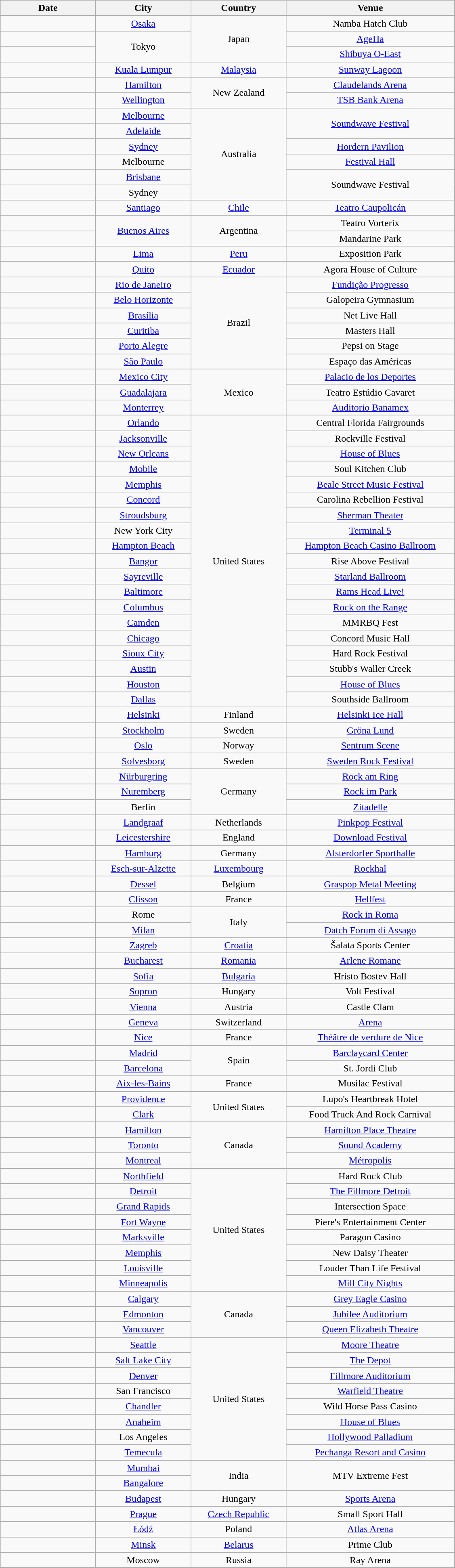<table class="wikitable" style="text-align:center">
<tr>
<th style="width:150px;">Date</th>
<th style="width:150px;">City</th>
<th style="width:150px;">Country</th>
<th style="width:270px;">Venue</th>
</tr>
<tr>
<td></td>
<td><a href='#'>Osaka</a></td>
<td rowspan="3">Japan</td>
<td>Namba Hatch Club</td>
</tr>
<tr>
<td></td>
<td rowspan="2">Tokyo</td>
<td><a href='#'>AgeHa</a></td>
</tr>
<tr>
<td></td>
<td><a href='#'>Shibuya O-East</a></td>
</tr>
<tr>
<td></td>
<td><a href='#'>Kuala Lumpur</a></td>
<td><a href='#'>Malaysia</a></td>
<td><a href='#'>Sunway Lagoon</a></td>
</tr>
<tr>
<td></td>
<td><a href='#'>Hamilton</a></td>
<td rowspan="2">New Zealand</td>
<td><a href='#'>Claudelands Arena</a></td>
</tr>
<tr>
<td></td>
<td><a href='#'>Wellington</a></td>
<td><a href='#'>TSB Bank Arena</a></td>
</tr>
<tr>
<td></td>
<td><a href='#'>Melbourne</a></td>
<td rowspan="6">Australia</td>
<td rowspan="2"><a href='#'>Soundwave Festival</a></td>
</tr>
<tr>
<td></td>
<td><a href='#'>Adelaide</a></td>
</tr>
<tr>
<td></td>
<td><a href='#'>Sydney</a></td>
<td><a href='#'>Hordern Pavilion</a></td>
</tr>
<tr>
<td></td>
<td>Melbourne</td>
<td><a href='#'>Festival Hall</a></td>
</tr>
<tr>
<td></td>
<td><a href='#'>Brisbane</a></td>
<td rowspan="2">Soundwave Festival</td>
</tr>
<tr>
<td></td>
<td>Sydney</td>
</tr>
<tr>
<td></td>
<td><a href='#'>Santiago</a></td>
<td><a href='#'>Chile</a></td>
<td><a href='#'>Teatro Caupolicán</a></td>
</tr>
<tr>
<td></td>
<td rowspan="2"><a href='#'>Buenos Aires</a></td>
<td rowspan="2">Argentina</td>
<td>Teatro Vorterix</td>
</tr>
<tr>
<td></td>
<td>Mandarine Park</td>
</tr>
<tr>
<td></td>
<td><a href='#'>Lima</a></td>
<td><a href='#'>Peru</a></td>
<td>Exposition Park</td>
</tr>
<tr>
<td></td>
<td><a href='#'>Quito</a></td>
<td><a href='#'>Ecuador</a></td>
<td>Agora House of Culture</td>
</tr>
<tr>
<td></td>
<td><a href='#'>Rio de Janeiro</a></td>
<td rowspan="6">Brazil</td>
<td><a href='#'>Fundição Progresso</a></td>
</tr>
<tr>
<td></td>
<td><a href='#'>Belo Horizonte</a></td>
<td>Galopeira Gymnasium</td>
</tr>
<tr>
<td></td>
<td><a href='#'>Brasília</a></td>
<td>Net Live Hall</td>
</tr>
<tr>
<td></td>
<td><a href='#'>Curitiba</a></td>
<td>Masters Hall</td>
</tr>
<tr>
<td></td>
<td><a href='#'>Porto Alegre</a></td>
<td>Pepsi on Stage</td>
</tr>
<tr>
<td></td>
<td><a href='#'>São Paulo</a></td>
<td>Espaço das Américas</td>
</tr>
<tr>
<td></td>
<td><a href='#'>Mexico City</a></td>
<td rowspan="3">Mexico</td>
<td><a href='#'>Palacio de los Deportes</a></td>
</tr>
<tr>
<td></td>
<td><a href='#'>Guadalajara</a></td>
<td>Teatro Estúdio Cavaret</td>
</tr>
<tr>
<td></td>
<td><a href='#'>Monterrey</a></td>
<td><a href='#'>Auditorio Banamex</a></td>
</tr>
<tr>
<td></td>
<td><a href='#'>Orlando</a></td>
<td rowspan="19">United States</td>
<td>Central Florida Fairgrounds</td>
</tr>
<tr>
<td></td>
<td><a href='#'>Jacksonville</a></td>
<td>Rockville Festival</td>
</tr>
<tr>
<td></td>
<td><a href='#'>New Orleans</a></td>
<td><a href='#'>House of Blues</a></td>
</tr>
<tr>
<td></td>
<td><a href='#'>Mobile</a></td>
<td>Soul Kitchen Club</td>
</tr>
<tr>
<td></td>
<td><a href='#'>Memphis</a></td>
<td><a href='#'>Beale Street Music Festival</a></td>
</tr>
<tr>
<td></td>
<td><a href='#'>Concord</a></td>
<td>Carolina Rebellion Festival</td>
</tr>
<tr>
<td></td>
<td><a href='#'>Stroudsburg</a></td>
<td><a href='#'>Sherman Theater</a></td>
</tr>
<tr>
<td></td>
<td>New York City</td>
<td><a href='#'>Terminal 5</a></td>
</tr>
<tr>
<td></td>
<td><a href='#'>Hampton Beach</a></td>
<td><a href='#'>Hampton Beach Casino Ballroom</a></td>
</tr>
<tr>
<td></td>
<td><a href='#'>Bangor</a></td>
<td>Rise Above Festival</td>
</tr>
<tr>
<td></td>
<td><a href='#'>Sayreville</a></td>
<td><a href='#'>Starland Ballroom</a></td>
</tr>
<tr>
<td></td>
<td><a href='#'>Baltimore</a></td>
<td><a href='#'>Rams Head Live!</a></td>
</tr>
<tr>
<td></td>
<td><a href='#'>Columbus</a></td>
<td><a href='#'>Rock on the Range</a></td>
</tr>
<tr>
<td></td>
<td><a href='#'>Camden</a></td>
<td>MMRBQ Fest</td>
</tr>
<tr>
<td></td>
<td><a href='#'>Chicago</a></td>
<td>Concord Music Hall</td>
</tr>
<tr>
<td></td>
<td><a href='#'>Sioux City</a></td>
<td>Hard Rock Festival</td>
</tr>
<tr>
<td></td>
<td><a href='#'>Austin</a></td>
<td>Stubb's Waller Creek</td>
</tr>
<tr>
<td></td>
<td><a href='#'>Houston</a></td>
<td><a href='#'>House of Blues</a></td>
</tr>
<tr>
<td></td>
<td><a href='#'>Dallas</a></td>
<td>Southside Ballroom</td>
</tr>
<tr>
<td></td>
<td><a href='#'>Helsinki</a></td>
<td>Finland</td>
<td><a href='#'>Helsinki Ice Hall</a></td>
</tr>
<tr>
<td></td>
<td><a href='#'>Stockholm</a></td>
<td>Sweden</td>
<td><a href='#'>Gröna Lund</a></td>
</tr>
<tr>
<td></td>
<td><a href='#'>Oslo</a></td>
<td>Norway</td>
<td><a href='#'>Sentrum Scene</a></td>
</tr>
<tr>
<td></td>
<td><a href='#'>Solvesborg</a></td>
<td>Sweden</td>
<td><a href='#'>Sweden Rock Festival</a></td>
</tr>
<tr>
<td></td>
<td><a href='#'>Nürburgring</a></td>
<td rowspan="3">Germany</td>
<td><a href='#'>Rock am Ring</a></td>
</tr>
<tr>
<td></td>
<td><a href='#'>Nuremberg</a></td>
<td><a href='#'>Rock im Park</a></td>
</tr>
<tr>
<td></td>
<td>Berlin</td>
<td><a href='#'>Zitadelle</a></td>
</tr>
<tr>
<td></td>
<td><a href='#'>Landgraaf</a></td>
<td>Netherlands</td>
<td><a href='#'>Pinkpop Festival</a></td>
</tr>
<tr>
<td></td>
<td><a href='#'>Leicestershire</a></td>
<td>England</td>
<td><a href='#'>Download Festival</a></td>
</tr>
<tr>
<td></td>
<td><a href='#'>Hamburg</a></td>
<td>Germany</td>
<td><a href='#'>Alsterdorfer Sporthalle</a></td>
</tr>
<tr>
<td></td>
<td><a href='#'>Esch-sur-Alzette</a></td>
<td><a href='#'>Luxembourg</a></td>
<td><a href='#'>Rockhal</a></td>
</tr>
<tr>
<td></td>
<td><a href='#'>Dessel</a></td>
<td>Belgium</td>
<td><a href='#'>Graspop Metal Meeting</a></td>
</tr>
<tr>
<td></td>
<td><a href='#'>Clisson</a></td>
<td>France</td>
<td><a href='#'>Hellfest</a></td>
</tr>
<tr>
<td></td>
<td>Rome</td>
<td rowspan="2">Italy</td>
<td><a href='#'>Rock in Roma</a></td>
</tr>
<tr>
<td></td>
<td><a href='#'>Milan</a></td>
<td><a href='#'>Datch Forum di Assago</a></td>
</tr>
<tr>
<td></td>
<td><a href='#'>Zagreb</a></td>
<td><a href='#'>Croatia</a></td>
<td>Šalata Sports Center</td>
</tr>
<tr>
<td></td>
<td><a href='#'>Bucharest</a></td>
<td><a href='#'>Romania</a></td>
<td><a href='#'>Arlene Romane</a></td>
</tr>
<tr>
<td></td>
<td><a href='#'>Sofia</a></td>
<td><a href='#'>Bulgaria</a></td>
<td>Hristo Bostev Hall</td>
</tr>
<tr>
<td></td>
<td><a href='#'>Sopron</a></td>
<td>Hungary</td>
<td>Volt Festival</td>
</tr>
<tr>
<td></td>
<td><a href='#'>Vienna</a></td>
<td>Austria</td>
<td>Castle Clam</td>
</tr>
<tr>
<td></td>
<td><a href='#'>Geneva</a></td>
<td>Switzerland</td>
<td><a href='#'>Arena</a></td>
</tr>
<tr>
<td></td>
<td><a href='#'>Nice</a></td>
<td>France</td>
<td><a href='#'>Théâtre de verdure de Nice</a></td>
</tr>
<tr>
<td></td>
<td><a href='#'>Madrid</a></td>
<td rowspan="2">Spain</td>
<td><a href='#'>Barclaycard Center</a></td>
</tr>
<tr>
<td></td>
<td><a href='#'>Barcelona</a></td>
<td>St. Jordi Club</td>
</tr>
<tr>
<td></td>
<td><a href='#'>Aix-les-Bains</a></td>
<td>France</td>
<td>Musilac Festival</td>
</tr>
<tr>
<td></td>
<td><a href='#'>Providence</a></td>
<td rowspan="2">United States</td>
<td>Lupo's Heartbreak Hotel</td>
</tr>
<tr>
<td></td>
<td><a href='#'>Clark</a></td>
<td>Food Truck And Rock Carnival</td>
</tr>
<tr>
<td></td>
<td><a href='#'>Hamilton</a></td>
<td rowspan="3">Canada</td>
<td><a href='#'>Hamilton Place Theatre</a></td>
</tr>
<tr>
<td></td>
<td><a href='#'>Toronto</a></td>
<td><a href='#'>Sound Academy</a></td>
</tr>
<tr>
<td></td>
<td><a href='#'>Montreal</a></td>
<td><a href='#'>Métropolis</a></td>
</tr>
<tr>
<td></td>
<td><a href='#'>Northfield</a></td>
<td rowspan="8">United States</td>
<td>Hard Rock Club</td>
</tr>
<tr>
<td></td>
<td><a href='#'>Detroit</a></td>
<td><a href='#'>The Fillmore Detroit</a></td>
</tr>
<tr>
<td></td>
<td><a href='#'>Grand Rapids</a></td>
<td>Intersection Space</td>
</tr>
<tr>
<td></td>
<td><a href='#'>Fort Wayne</a></td>
<td>Piere's Entertainment Center</td>
</tr>
<tr>
<td></td>
<td><a href='#'>Marksville</a></td>
<td>Paragon Casino</td>
</tr>
<tr>
<td></td>
<td><a href='#'>Memphis</a></td>
<td>New Daisy Theater</td>
</tr>
<tr>
<td></td>
<td><a href='#'>Louisville</a></td>
<td>Louder Than Life Festival</td>
</tr>
<tr>
<td></td>
<td><a href='#'>Minneapolis</a></td>
<td><a href='#'>Mill City Nights</a></td>
</tr>
<tr>
<td></td>
<td><a href='#'>Calgary</a></td>
<td rowspan="3">Canada</td>
<td><a href='#'>Grey Eagle Casino</a></td>
</tr>
<tr>
<td></td>
<td><a href='#'>Edmonton</a></td>
<td><a href='#'>Jubilee Auditorium</a></td>
</tr>
<tr>
<td></td>
<td><a href='#'>Vancouver</a></td>
<td><a href='#'>Queen Elizabeth Theatre</a></td>
</tr>
<tr>
<td></td>
<td><a href='#'>Seattle</a></td>
<td rowspan="8">United States</td>
<td><a href='#'>Moore Theatre</a></td>
</tr>
<tr>
<td></td>
<td><a href='#'>Salt Lake City</a></td>
<td><a href='#'>The Depot</a></td>
</tr>
<tr>
<td></td>
<td><a href='#'>Denver</a></td>
<td><a href='#'>Fillmore Auditorium</a></td>
</tr>
<tr>
<td></td>
<td>San Francisco</td>
<td><a href='#'>Warfield Theatre</a></td>
</tr>
<tr>
<td></td>
<td><a href='#'>Chandler</a></td>
<td>Wild Horse Pass Casino</td>
</tr>
<tr>
<td></td>
<td><a href='#'>Anaheim</a></td>
<td><a href='#'>House of Blues</a></td>
</tr>
<tr>
<td></td>
<td>Los Angeles</td>
<td><a href='#'>Hollywood Palladium</a></td>
</tr>
<tr>
<td></td>
<td><a href='#'>Temecula</a></td>
<td><a href='#'>Pechanga Resort and Casino</a></td>
</tr>
<tr>
<td></td>
<td><a href='#'>Mumbai</a></td>
<td rowspan="2">India</td>
<td rowspan="2">MTV Extreme Fest</td>
</tr>
<tr>
<td></td>
<td><a href='#'>Bangalore</a></td>
</tr>
<tr>
<td></td>
<td><a href='#'>Budapest</a></td>
<td>Hungary</td>
<td><a href='#'>Sports Arena</a></td>
</tr>
<tr>
<td></td>
<td><a href='#'>Prague</a></td>
<td><a href='#'>Czech Republic</a></td>
<td>Small Sport Hall</td>
</tr>
<tr>
<td></td>
<td><a href='#'>Łódź</a></td>
<td>Poland</td>
<td><a href='#'>Atlas Arena</a></td>
</tr>
<tr>
<td></td>
<td><a href='#'>Minsk</a></td>
<td><a href='#'>Belarus</a></td>
<td>Prime Club</td>
</tr>
<tr>
<td></td>
<td>Moscow</td>
<td>Russia</td>
<td>Ray Arena</td>
</tr>
</table>
